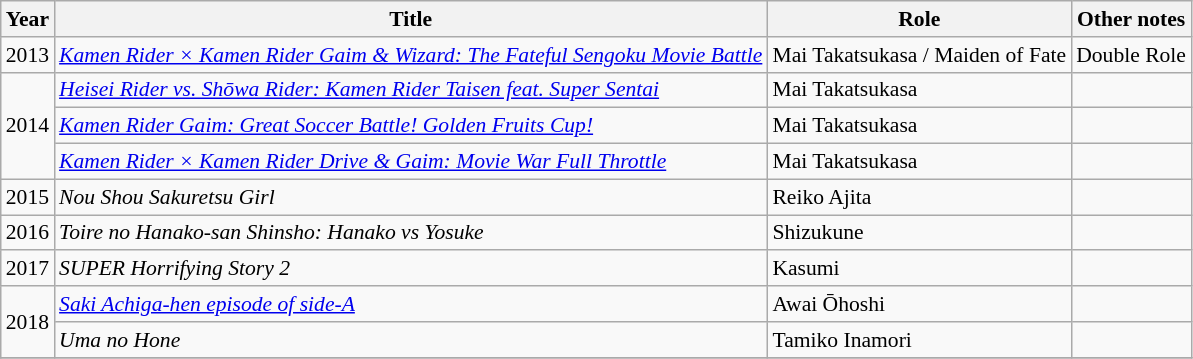<table class="wikitable" style="font-size: 90%;">
<tr>
<th>Year</th>
<th>Title</th>
<th>Role</th>
<th>Other notes</th>
</tr>
<tr>
<td>2013</td>
<td><em><a href='#'>Kamen Rider × Kamen Rider Gaim & Wizard: The Fateful Sengoku Movie Battle</a></em></td>
<td>Mai Takatsukasa / Maiden of Fate</td>
<td>Double Role</td>
</tr>
<tr>
<td rowspan="3">2014</td>
<td><em><a href='#'>Heisei Rider vs. Shōwa Rider: Kamen Rider Taisen feat. Super Sentai</a></em></td>
<td>Mai Takatsukasa</td>
<td></td>
</tr>
<tr>
<td><em><a href='#'>Kamen Rider Gaim: Great Soccer Battle! Golden Fruits Cup!</a></em></td>
<td>Mai Takatsukasa</td>
<td></td>
</tr>
<tr>
<td><em><a href='#'>Kamen Rider × Kamen Rider Drive & Gaim: Movie War Full Throttle</a></em></td>
<td>Mai Takatsukasa</td>
<td></td>
</tr>
<tr>
<td>2015</td>
<td><em>Nou Shou Sakuretsu Girl</em></td>
<td>Reiko Ajita</td>
<td></td>
</tr>
<tr>
<td>2016</td>
<td><em>Toire no Hanako-san Shinsho: Hanako vs Yosuke</em></td>
<td>Shizukune</td>
<td></td>
</tr>
<tr>
<td>2017</td>
<td><em>SUPER Horrifying Story 2</em></td>
<td>Kasumi</td>
<td></td>
</tr>
<tr>
<td rowspan="2">2018</td>
<td><em><a href='#'>Saki Achiga-hen episode of side-A</a></em></td>
<td>Awai Ōhoshi</td>
<td></td>
</tr>
<tr>
<td><em>Uma no Hone</em></td>
<td>Tamiko Inamori</td>
<td></td>
</tr>
<tr>
</tr>
</table>
